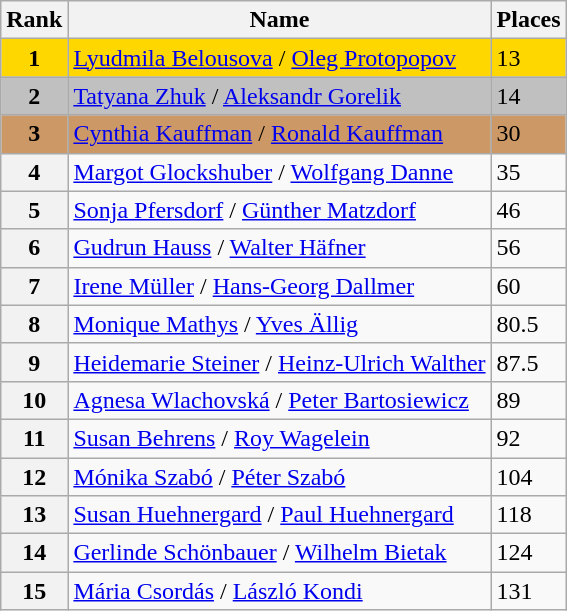<table class="wikitable">
<tr>
<th>Rank</th>
<th>Name</th>
<th>Places</th>
</tr>
<tr bgcolor=gold>
<td align=center><strong>1</strong></td>
<td> <a href='#'>Lyudmila Belousova</a> / <a href='#'>Oleg Protopopov</a></td>
<td>13</td>
</tr>
<tr bgcolor=silver>
<td align=center><strong>2</strong></td>
<td> <a href='#'>Tatyana Zhuk</a> / <a href='#'>Aleksandr Gorelik</a></td>
<td>14</td>
</tr>
<tr bgcolor=cc9966>
<td align=center><strong>3</strong></td>
<td> <a href='#'>Cynthia Kauffman</a> / <a href='#'>Ronald Kauffman</a></td>
<td>30</td>
</tr>
<tr>
<th>4</th>
<td> <a href='#'>Margot Glockshuber</a> / <a href='#'>Wolfgang Danne</a></td>
<td>35</td>
</tr>
<tr>
<th>5</th>
<td> <a href='#'>Sonja Pfersdorf</a> / <a href='#'>Günther Matzdorf</a></td>
<td>46</td>
</tr>
<tr>
<th>6</th>
<td> <a href='#'>Gudrun Hauss</a> / <a href='#'>Walter Häfner</a></td>
<td>56</td>
</tr>
<tr>
<th>7</th>
<td> <a href='#'>Irene Müller</a> / <a href='#'>Hans-Georg Dallmer</a></td>
<td>60</td>
</tr>
<tr>
<th>8</th>
<td> <a href='#'>Monique Mathys</a> / <a href='#'>Yves Ällig</a></td>
<td>80.5</td>
</tr>
<tr>
<th>9</th>
<td> <a href='#'>Heidemarie Steiner</a> / <a href='#'>Heinz-Ulrich Walther</a></td>
<td>87.5</td>
</tr>
<tr>
<th>10</th>
<td> <a href='#'>Agnesa Wlachovská</a> / <a href='#'>Peter Bartosiewicz</a></td>
<td>89</td>
</tr>
<tr>
<th>11</th>
<td> <a href='#'>Susan Behrens</a> / <a href='#'>Roy Wagelein</a></td>
<td>92</td>
</tr>
<tr>
<th>12</th>
<td> <a href='#'>Mónika Szabó</a> / <a href='#'>Péter Szabó</a></td>
<td>104</td>
</tr>
<tr>
<th>13</th>
<td> <a href='#'>Susan Huehnergard</a> / <a href='#'>Paul Huehnergard</a></td>
<td>118</td>
</tr>
<tr>
<th>14</th>
<td> <a href='#'>Gerlinde Schönbauer</a> / <a href='#'>Wilhelm Bietak</a></td>
<td>124</td>
</tr>
<tr>
<th>15</th>
<td> <a href='#'>Mária Csordás</a> / <a href='#'>László Kondi</a></td>
<td>131</td>
</tr>
</table>
